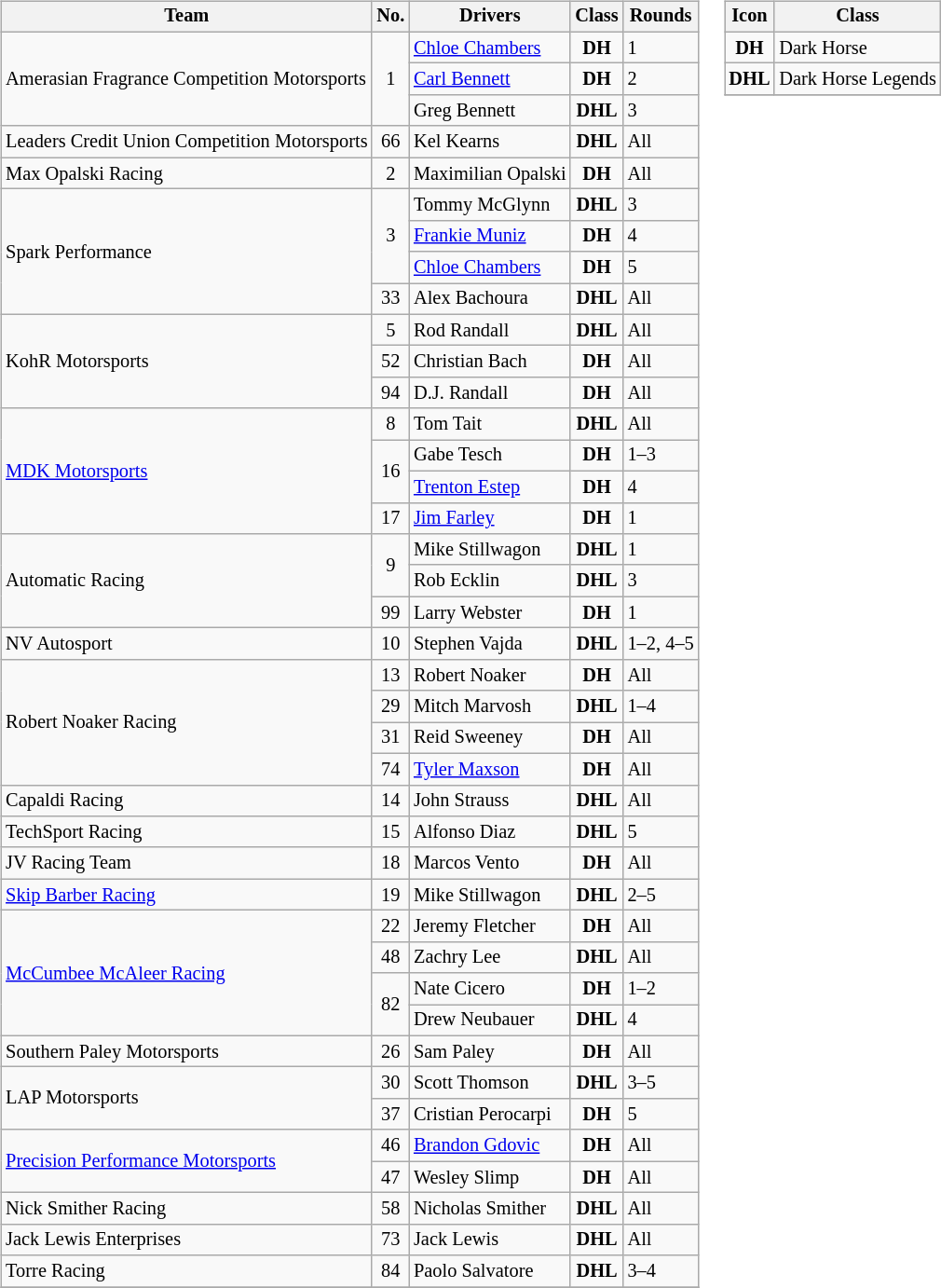<table>
<tr>
<td><br><table class="wikitable" style="font-size: 85%;">
<tr>
<th>Team</th>
<th>No.</th>
<th>Drivers</th>
<th>Class</th>
<th>Rounds</th>
</tr>
<tr>
<td rowspan=3> Amerasian Fragrance Competition Motorsports</td>
<td rowspan=3 align="center">1</td>
<td> <a href='#'>Chloe Chambers</a></td>
<td align="center"><strong><span>DH</span></strong></td>
<td>1</td>
</tr>
<tr>
<td> <a href='#'>Carl Bennett</a></td>
<td align="center"><strong><span>DH</span></strong></td>
<td>2</td>
</tr>
<tr>
<td> Greg Bennett</td>
<td align="center"><strong><span>DHL</span></strong></td>
<td>3</td>
</tr>
<tr>
<td> Leaders Credit Union Competition Motorsports</td>
<td align="center">66</td>
<td> Kel Kearns</td>
<td align="center"><strong><span>DHL</span></strong></td>
<td>All</td>
</tr>
<tr>
<td> Max Opalski Racing</td>
<td align="center">2</td>
<td> Maximilian Opalski</td>
<td align="center"><strong><span>DH</span></strong></td>
<td>All</td>
</tr>
<tr>
<td rowspan=4> Spark Performance</td>
<td rowspan=3 align="center">3</td>
<td> Tommy McGlynn</td>
<td align="center"><strong><span>DHL</span></strong></td>
<td>3</td>
</tr>
<tr>
<td> <a href='#'>Frankie Muniz</a></td>
<td align="center"><strong><span>DH</span></strong></td>
<td>4</td>
</tr>
<tr>
<td> <a href='#'>Chloe Chambers</a></td>
<td align="center"><strong><span>DH</span></strong></td>
<td>5</td>
</tr>
<tr>
<td align="center">33</td>
<td> Alex Bachoura</td>
<td align="center"><strong><span>DHL</span></strong></td>
<td>All</td>
</tr>
<tr>
<td rowspan=3> KohR Motorsports</td>
<td align="center">5</td>
<td> Rod Randall</td>
<td align="center"><strong><span>DHL</span></strong></td>
<td>All</td>
</tr>
<tr>
<td align="center">52</td>
<td> Christian Bach</td>
<td align="center"><strong><span>DH</span></strong></td>
<td>All</td>
</tr>
<tr>
<td align="center">94</td>
<td> D.J. Randall</td>
<td align="center"><strong><span>DH</span></strong></td>
<td>All</td>
</tr>
<tr>
<td rowspan=4> <a href='#'>MDK Motorsports</a></td>
<td align="center">8</td>
<td> Tom Tait</td>
<td align="center"><strong><span>DHL</span></strong></td>
<td>All</td>
</tr>
<tr>
<td rowspan=2 align="center">16</td>
<td> Gabe Tesch</td>
<td align="center"><strong><span>DH</span></strong></td>
<td>1–3</td>
</tr>
<tr>
<td> <a href='#'>Trenton Estep</a></td>
<td align="center"><strong><span>DH</span></strong></td>
<td>4</td>
</tr>
<tr>
<td align="center">17</td>
<td> <a href='#'>Jim Farley</a></td>
<td align="center"><strong><span>DH</span></strong></td>
<td>1</td>
</tr>
<tr>
<td rowspan=3> Automatic Racing</td>
<td rowspan=2 align="center">9</td>
<td> Mike Stillwagon</td>
<td align="center"><strong><span>DHL</span></strong></td>
<td>1</td>
</tr>
<tr>
<td> Rob Ecklin</td>
<td align="center"><strong><span>DHL</span></strong></td>
<td>3</td>
</tr>
<tr>
<td align="center">99</td>
<td> Larry Webster</td>
<td align="center"><strong><span>DH</span></strong></td>
<td>1</td>
</tr>
<tr>
<td> NV Autosport</td>
<td align="center">10</td>
<td> Stephen Vajda</td>
<td align="center"><strong><span>DHL</span></strong></td>
<td>1–2, 4–5</td>
</tr>
<tr>
<td rowspan=4> Robert Noaker Racing</td>
<td align="center">13</td>
<td> Robert Noaker</td>
<td align="center"><strong><span>DH</span></strong></td>
<td>All</td>
</tr>
<tr>
<td align="center">29</td>
<td> Mitch Marvosh</td>
<td align="center"><strong><span>DHL</span></strong></td>
<td>1–4</td>
</tr>
<tr>
<td align="center">31</td>
<td> Reid Sweeney</td>
<td align="center"><strong><span>DH</span></strong></td>
<td>All</td>
</tr>
<tr>
<td align="center">74</td>
<td> <a href='#'>Tyler Maxson</a></td>
<td align="center"><strong><span>DH</span></strong></td>
<td>All</td>
</tr>
<tr>
<td> Capaldi Racing</td>
<td align="center">14</td>
<td> John Strauss</td>
<td align="center"><strong><span>DHL</span></strong></td>
<td>All</td>
</tr>
<tr>
<td> TechSport Racing</td>
<td align="center">15</td>
<td> Alfonso Diaz</td>
<td align="center"><strong><span>DHL</span></strong></td>
<td>5</td>
</tr>
<tr>
<td> JV Racing Team</td>
<td align="center">18</td>
<td> Marcos Vento</td>
<td align="center"><strong><span>DH</span></strong></td>
<td>All</td>
</tr>
<tr>
<td> <a href='#'>Skip Barber Racing</a></td>
<td align="center">19</td>
<td> Mike Stillwagon</td>
<td align="center"><strong><span>DHL</span></strong></td>
<td>2–5</td>
</tr>
<tr>
<td rowspan=4> <a href='#'>McCumbee McAleer Racing</a></td>
<td align="center">22</td>
<td> Jeremy Fletcher</td>
<td align="center"><strong><span>DH</span></strong></td>
<td>All</td>
</tr>
<tr>
<td align="center">48</td>
<td> Zachry Lee</td>
<td align="center"><strong><span>DHL</span></strong></td>
<td>All</td>
</tr>
<tr>
<td rowspan=2 align="center">82</td>
<td> Nate Cicero</td>
<td align="center"><strong><span>DH</span></strong></td>
<td>1–2</td>
</tr>
<tr>
<td> Drew Neubauer</td>
<td align="center"><strong><span>DHL</span></strong></td>
<td>4</td>
</tr>
<tr>
<td> Southern Paley Motorsports</td>
<td align="center">26</td>
<td> Sam Paley</td>
<td align="center"><strong><span>DH</span></strong></td>
<td>All</td>
</tr>
<tr>
<td rowspan=2> LAP Motorsports</td>
<td align="center">30</td>
<td> Scott Thomson</td>
<td align="center"><strong><span>DHL</span></strong></td>
<td>3–5</td>
</tr>
<tr>
<td align="center">37</td>
<td> Cristian Perocarpi</td>
<td align="center"><strong><span>DH</span></strong></td>
<td>5</td>
</tr>
<tr>
<td rowspan=2> <a href='#'>Precision Performance Motorsports</a></td>
<td align="center">46</td>
<td> <a href='#'>Brandon Gdovic</a></td>
<td align="center"><strong><span>DH</span></strong></td>
<td>All</td>
</tr>
<tr>
<td align="center">47</td>
<td> Wesley Slimp</td>
<td align="center"><strong><span>DH</span></strong></td>
<td>All</td>
</tr>
<tr>
<td> Nick Smither Racing</td>
<td align="center">58</td>
<td> Nicholas Smither</td>
<td align="center"><strong><span>DHL</span></strong></td>
<td>All</td>
</tr>
<tr>
<td> Jack Lewis Enterprises</td>
<td align="center">73</td>
<td> Jack Lewis</td>
<td align="center"><strong><span>DHL</span></strong></td>
<td>All</td>
</tr>
<tr>
<td> Torre Racing</td>
<td align="center">84</td>
<td> Paolo Salvatore</td>
<td align="center"><strong><span>DHL</span></strong></td>
<td>3–4</td>
</tr>
<tr>
</tr>
</table>
</td>
<td valign="top"><br><table class="wikitable" style="font-size: 85%;">
<tr>
<th>Icon</th>
<th>Class</th>
</tr>
<tr>
<td align=center><strong><span>DH</span></strong></td>
<td>Dark Horse</td>
</tr>
<tr>
<td align=center><strong><span>DHL</span></strong></td>
<td>Dark Horse Legends</td>
</tr>
<tr>
</tr>
</table>
</td>
</tr>
</table>
